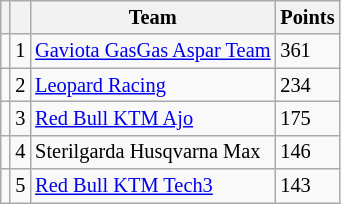<table class="wikitable" style="font-size: 85%;">
<tr>
<th></th>
<th></th>
<th>Team</th>
<th>Points</th>
</tr>
<tr>
<td></td>
<td align=center>1</td>
<td> <a href='#'>Gaviota GasGas Aspar Team</a></td>
<td align=left>361</td>
</tr>
<tr>
<td></td>
<td align=center>2</td>
<td> <a href='#'>Leopard Racing</a></td>
<td align=left>234</td>
</tr>
<tr>
<td></td>
<td align=center>3</td>
<td> <a href='#'>Red Bull KTM Ajo</a></td>
<td align=left>175</td>
</tr>
<tr>
<td></td>
<td align=center>4</td>
<td> Sterilgarda Husqvarna Max</td>
<td align=left>146</td>
</tr>
<tr>
<td></td>
<td align=center>5</td>
<td> <a href='#'>Red Bull KTM Tech3</a></td>
<td align=left>143</td>
</tr>
</table>
